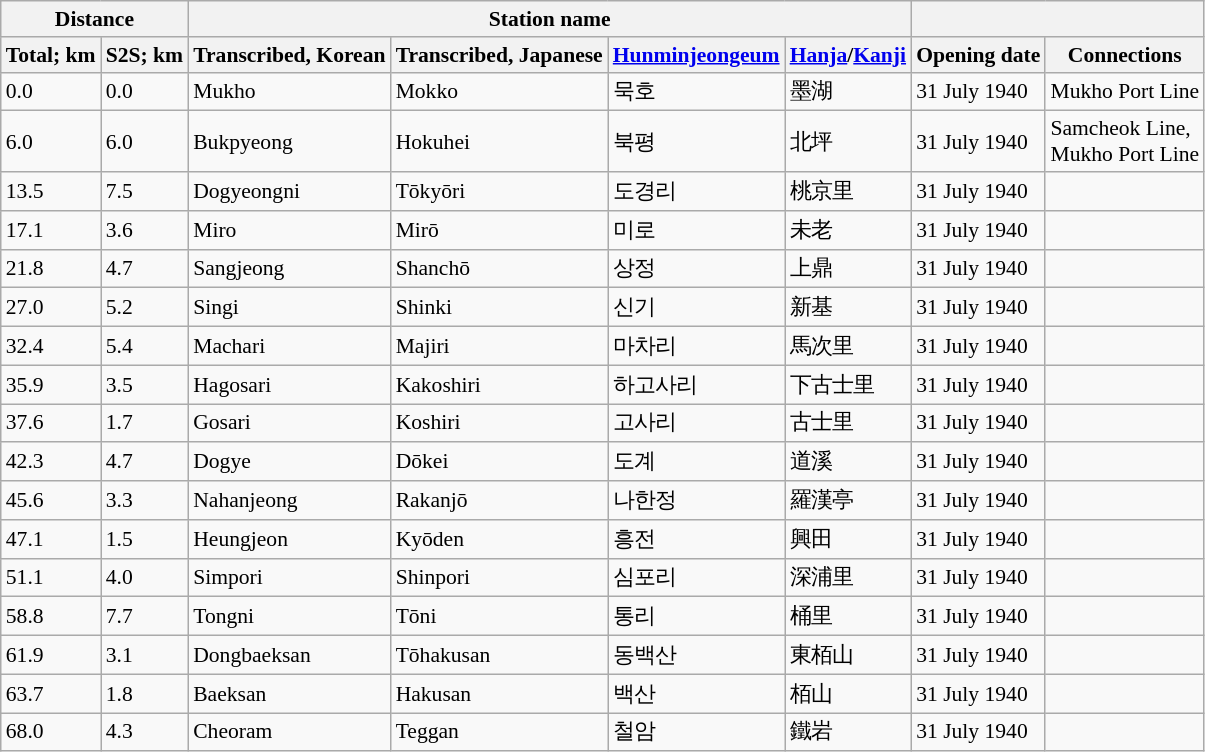<table class="wikitable" style="font-size:90%;">
<tr>
<th colspan="2">Distance</th>
<th colspan="4">Station name</th>
<th colspan="3"></th>
</tr>
<tr>
<th>Total; km</th>
<th>S2S; km</th>
<th>Transcribed, Korean</th>
<th>Transcribed, Japanese</th>
<th><a href='#'>Hunminjeongeum</a></th>
<th><a href='#'>Hanja</a>/<a href='#'>Kanji</a></th>
<th>Opening date</th>
<th>Connections</th>
</tr>
<tr>
<td>0.0</td>
<td>0.0</td>
<td>Mukho</td>
<td>Mokko</td>
<td>묵호</td>
<td>墨湖</td>
<td>31 July 1940</td>
<td>Mukho Port Line</td>
</tr>
<tr>
<td>6.0</td>
<td>6.0</td>
<td>Bukpyeong</td>
<td>Hokuhei</td>
<td>북평</td>
<td>北坪</td>
<td>31 July 1940</td>
<td>Samcheok Line,<br>Mukho Port Line</td>
</tr>
<tr>
<td>13.5</td>
<td>7.5</td>
<td>Dogyeongni</td>
<td>Tōkyōri</td>
<td>도경리</td>
<td>桃京里</td>
<td>31 July 1940</td>
<td></td>
</tr>
<tr>
<td>17.1</td>
<td>3.6</td>
<td>Miro</td>
<td>Mirō</td>
<td>미로</td>
<td>未老</td>
<td>31 July 1940</td>
<td></td>
</tr>
<tr>
<td>21.8</td>
<td>4.7</td>
<td>Sangjeong</td>
<td>Shanchō</td>
<td>상정</td>
<td>上鼎</td>
<td>31 July 1940</td>
<td></td>
</tr>
<tr>
<td>27.0</td>
<td>5.2</td>
<td>Singi</td>
<td>Shinki</td>
<td>신기</td>
<td>新基</td>
<td>31 July 1940</td>
<td></td>
</tr>
<tr>
<td>32.4</td>
<td>5.4</td>
<td>Machari</td>
<td>Majiri</td>
<td>마차리</td>
<td>馬次里</td>
<td>31 July 1940</td>
<td></td>
</tr>
<tr>
<td>35.9</td>
<td>3.5</td>
<td>Hagosari</td>
<td>Kakoshiri</td>
<td>하고사리</td>
<td>下古士里</td>
<td>31 July 1940</td>
<td></td>
</tr>
<tr>
<td>37.6</td>
<td>1.7</td>
<td>Gosari</td>
<td>Koshiri</td>
<td>고사리</td>
<td>古士里</td>
<td>31 July 1940</td>
<td></td>
</tr>
<tr>
<td>42.3</td>
<td>4.7</td>
<td>Dogye</td>
<td>Dōkei</td>
<td>도계</td>
<td>道溪</td>
<td>31 July 1940</td>
<td></td>
</tr>
<tr>
<td>45.6</td>
<td>3.3</td>
<td>Nahanjeong</td>
<td>Rakanjō</td>
<td>나한정</td>
<td>羅漢亭</td>
<td>31 July 1940</td>
<td></td>
</tr>
<tr>
<td>47.1</td>
<td>1.5</td>
<td>Heungjeon</td>
<td>Kyōden</td>
<td>흥전</td>
<td>興田</td>
<td>31 July 1940</td>
<td></td>
</tr>
<tr>
<td>51.1</td>
<td>4.0</td>
<td>Simpori</td>
<td>Shinpori</td>
<td>심포리</td>
<td>深浦里</td>
<td>31 July 1940</td>
<td></td>
</tr>
<tr>
<td>58.8</td>
<td>7.7</td>
<td>Tongni</td>
<td>Tōni</td>
<td>통리</td>
<td>桶里</td>
<td>31 July 1940</td>
<td></td>
</tr>
<tr>
<td>61.9</td>
<td>3.1</td>
<td>Dongbaeksan</td>
<td>Tōhakusan</td>
<td>동백산</td>
<td>東栢山</td>
<td>31 July 1940</td>
<td></td>
</tr>
<tr>
<td>63.7</td>
<td>1.8</td>
<td>Baeksan</td>
<td>Hakusan</td>
<td>백산</td>
<td>栢山</td>
<td>31 July 1940</td>
<td></td>
</tr>
<tr>
<td>68.0</td>
<td>4.3</td>
<td>Cheoram</td>
<td>Teggan</td>
<td>철암</td>
<td>鐵岩</td>
<td>31 July 1940</td>
<td></td>
</tr>
</table>
